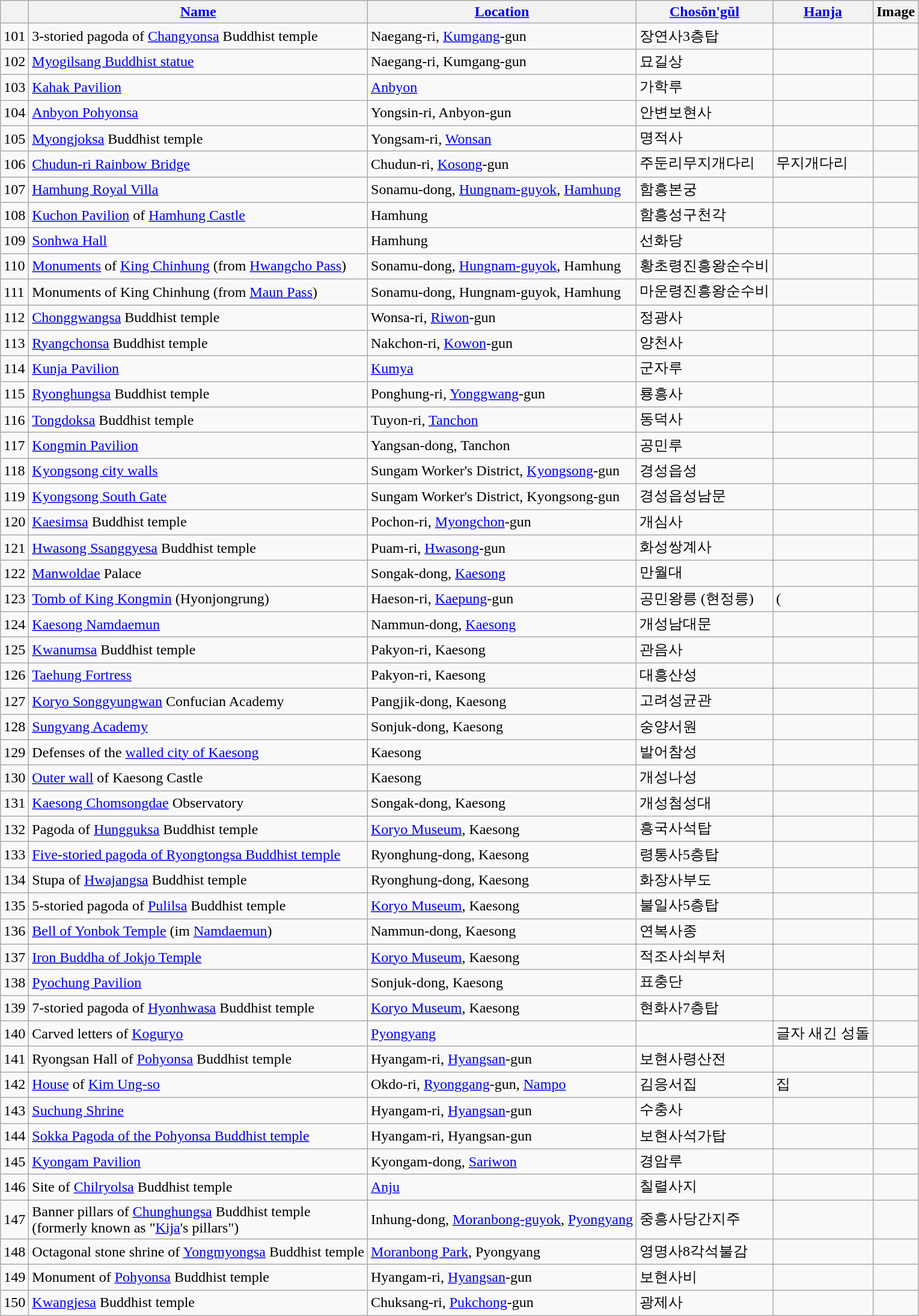<table class="wikitable">
<tr>
<th></th>
<th><a href='#'>Name</a></th>
<th><a href='#'>Location</a></th>
<th><a href='#'>Chosŏn'gŭl</a></th>
<th><a href='#'>Hanja</a></th>
<th>Image</th>
</tr>
<tr>
<td>101</td>
<td>3-storied pagoda of <a href='#'>Changyonsa</a> Buddhist temple</td>
<td>Naegang-ri, <a href='#'>Kumgang</a>-gun</td>
<td>장연사3층탑</td>
<td></td>
<td></td>
</tr>
<tr>
<td>102</td>
<td><a href='#'>Myogilsang Buddhist statue</a></td>
<td>Naegang-ri, Kumgang-gun</td>
<td>묘길상</td>
<td></td>
<td></td>
</tr>
<tr>
<td>103</td>
<td><a href='#'>Kahak Pavilion</a></td>
<td><a href='#'>Anbyon</a></td>
<td>가학루</td>
<td></td>
<td></td>
</tr>
<tr>
<td>104</td>
<td><a href='#'>Anbyon Pohyonsa</a></td>
<td>Yongsin-ri, Anbyon-gun</td>
<td>안변보현사</td>
<td></td>
<td></td>
</tr>
<tr>
<td>105</td>
<td><a href='#'>Myongjoksa</a> Buddhist temple</td>
<td>Yongsam-ri, <a href='#'>Wonsan</a></td>
<td>명적사</td>
<td></td>
<td></td>
</tr>
<tr>
<td>106</td>
<td><a href='#'>Chudun-ri Rainbow Bridge</a></td>
<td>Chudun-ri, <a href='#'>Kosong</a>-gun</td>
<td>주둔리무지개다리</td>
<td>무지개다리</td>
<td></td>
</tr>
<tr>
<td>107</td>
<td><a href='#'>Hamhung Royal Villa</a></td>
<td>Sonamu-dong, <a href='#'>Hungnam-guyok</a>, <a href='#'>Hamhung</a></td>
<td>함흥본궁</td>
<td></td>
<td></td>
</tr>
<tr>
<td>108</td>
<td><a href='#'>Kuchon Pavilion</a> of <a href='#'>Hamhung Castle</a></td>
<td>Hamhung</td>
<td>함흥성구천각</td>
<td></td>
<td></td>
</tr>
<tr>
<td>109</td>
<td><a href='#'>Sonhwa Hall</a></td>
<td>Hamhung</td>
<td>선화당</td>
<td></td>
<td></td>
</tr>
<tr>
<td>110</td>
<td><a href='#'>Monuments</a> of <a href='#'>King Chinhung</a> (from <a href='#'>Hwangcho Pass</a>)</td>
<td>Sonamu-dong, <a href='#'>Hungnam-guyok</a>, Hamhung</td>
<td>황초령진흥왕순수비</td>
<td></td>
<td></td>
</tr>
<tr>
<td>111</td>
<td>Monuments of King Chinhung (from <a href='#'>Maun Pass</a>)</td>
<td>Sonamu-dong, Hungnam-guyok, Hamhung</td>
<td>마운령진흥왕순수비</td>
<td></td>
<td></td>
</tr>
<tr>
<td>112</td>
<td><a href='#'>Chonggwangsa</a> Buddhist temple</td>
<td>Wonsa-ri, <a href='#'>Riwon</a>-gun</td>
<td>정광사</td>
<td></td>
<td></td>
</tr>
<tr>
<td>113</td>
<td><a href='#'>Ryangchonsa</a> Buddhist temple</td>
<td>Nakchon-ri, <a href='#'>Kowon</a>-gun</td>
<td>양천사</td>
<td></td>
<td></td>
</tr>
<tr>
<td>114</td>
<td><a href='#'>Kunja Pavilion</a></td>
<td><a href='#'>Kumya</a></td>
<td>군자루</td>
<td></td>
<td></td>
</tr>
<tr>
<td>115</td>
<td><a href='#'>Ryonghungsa</a> Buddhist temple</td>
<td>Ponghung-ri, <a href='#'>Yonggwang</a>-gun</td>
<td>룡흥사</td>
<td></td>
<td></td>
</tr>
<tr>
<td>116</td>
<td><a href='#'>Tongdoksa</a> Buddhist temple</td>
<td>Tuyon-ri, <a href='#'>Tanchon</a></td>
<td>동덕사</td>
<td></td>
<td></td>
</tr>
<tr>
<td>117</td>
<td><a href='#'>Kongmin Pavilion</a></td>
<td>Yangsan-dong, Tanchon</td>
<td>공민루</td>
<td></td>
<td></td>
</tr>
<tr>
<td>118</td>
<td><a href='#'>Kyongsong city walls</a></td>
<td>Sungam Worker's District, <a href='#'>Kyongsong</a>-gun</td>
<td>경성읍성</td>
<td></td>
<td></td>
</tr>
<tr>
<td>119</td>
<td><a href='#'>Kyongsong South Gate</a></td>
<td>Sungam Worker's District, Kyongsong-gun</td>
<td>경성읍성남문</td>
<td></td>
<td></td>
</tr>
<tr>
<td>120</td>
<td><a href='#'>Kaesimsa</a> Buddhist temple</td>
<td>Pochon-ri, <a href='#'>Myongchon</a>-gun</td>
<td>개심사</td>
<td></td>
<td></td>
</tr>
<tr>
<td>121</td>
<td><a href='#'>Hwasong Ssanggyesa</a> Buddhist temple</td>
<td>Puam-ri, <a href='#'>Hwasong</a>-gun</td>
<td>화성쌍계사</td>
<td></td>
<td></td>
</tr>
<tr>
<td>122</td>
<td><a href='#'>Manwoldae</a> Palace</td>
<td>Songak-dong, <a href='#'>Kaesong</a></td>
<td>만월대</td>
<td></td>
<td></td>
</tr>
<tr>
<td>123</td>
<td><a href='#'>Tomb of King Kongmin</a> (Hyonjongrung)</td>
<td>Haeson-ri, <a href='#'>Kaepung</a>-gun</td>
<td>공민왕릉 (현정릉)</td>
<td> (</td>
<td></td>
</tr>
<tr>
<td>124</td>
<td><a href='#'>Kaesong Namdaemun</a></td>
<td>Nammun-dong, <a href='#'>Kaesong</a></td>
<td>개성남대문</td>
<td></td>
<td></td>
</tr>
<tr>
<td>125</td>
<td><a href='#'>Kwanumsa</a> Buddhist temple</td>
<td>Pakyon-ri, Kaesong</td>
<td>관음사</td>
<td></td>
<td></td>
</tr>
<tr>
<td>126</td>
<td><a href='#'>Taehung Fortress</a></td>
<td>Pakyon-ri, Kaesong</td>
<td>대흥산성</td>
<td></td>
<td></td>
</tr>
<tr>
<td>127</td>
<td><a href='#'>Koryo Songgyungwan</a> Confucian Academy</td>
<td>Pangjik-dong, Kaesong</td>
<td>고려성균관</td>
<td></td>
<td></td>
</tr>
<tr>
<td>128</td>
<td><a href='#'>Sungyang Academy</a></td>
<td>Sonjuk-dong, Kaesong</td>
<td>숭양서원</td>
<td></td>
<td></td>
</tr>
<tr>
<td>129</td>
<td>Defenses of the <a href='#'>walled city of Kaesong</a></td>
<td>Kaesong</td>
<td>발어참성</td>
<td></td>
<td></td>
</tr>
<tr>
<td>130</td>
<td><a href='#'>Outer wall</a> of Kaesong Castle</td>
<td>Kaesong</td>
<td>개성나성</td>
<td></td>
<td></td>
</tr>
<tr>
<td>131</td>
<td><a href='#'>Kaesong Chomsongdae</a> Observatory</td>
<td>Songak-dong, Kaesong</td>
<td>개성첨성대</td>
<td></td>
<td></td>
</tr>
<tr>
<td>132</td>
<td>Pagoda of <a href='#'>Hungguksa</a> Buddhist temple</td>
<td><a href='#'>Koryo Museum</a>, Kaesong</td>
<td>흥국사석탑</td>
<td></td>
<td></td>
</tr>
<tr>
<td>133</td>
<td><a href='#'>Five-storied pagoda of Ryongtongsa Buddhist temple</a></td>
<td>Ryonghung-dong, Kaesong</td>
<td>령통사5층탑</td>
<td></td>
<td></td>
</tr>
<tr>
<td>134</td>
<td>Stupa of <a href='#'>Hwajangsa</a> Buddhist temple</td>
<td>Ryonghung-dong, Kaesong</td>
<td>화장사부도</td>
<td></td>
<td></td>
</tr>
<tr>
<td>135</td>
<td>5-storied pagoda of <a href='#'>Pulilsa</a> Buddhist temple</td>
<td><a href='#'>Koryo Museum</a>, Kaesong</td>
<td>불일사5층탑</td>
<td></td>
<td></td>
</tr>
<tr>
<td>136</td>
<td><a href='#'>Bell of Yonbok Temple</a> (im <a href='#'>Namdaemun</a>)</td>
<td>Nammun-dong, Kaesong</td>
<td>연복사종</td>
<td></td>
<td></td>
</tr>
<tr>
<td>137</td>
<td><a href='#'>Iron Buddha of Jokjo Temple</a></td>
<td><a href='#'>Koryo Museum</a>, Kaesong</td>
<td>적조사쇠부처</td>
<td></td>
<td></td>
</tr>
<tr>
<td>138</td>
<td><a href='#'>Pyochung Pavilion</a></td>
<td>Sonjuk-dong, Kaesong</td>
<td>표충단</td>
<td></td>
<td></td>
</tr>
<tr>
<td>139</td>
<td>7-storied pagoda of <a href='#'>Hyonhwasa</a> Buddhist temple</td>
<td><a href='#'>Koryo Museum</a>, Kaesong</td>
<td>현화사7층탑</td>
<td></td>
<td></td>
</tr>
<tr>
<td>140</td>
<td>Carved letters of <a href='#'>Koguryo</a></td>
<td><a href='#'>Pyongyang</a></td>
<td></td>
<td>글자 새긴 성돌</td>
<td></td>
</tr>
<tr>
<td>141</td>
<td>Ryongsan Hall of <a href='#'>Pohyonsa</a> Buddhist temple</td>
<td>Hyangam-ri, <a href='#'>Hyangsan</a>-gun</td>
<td>보현사령산전</td>
<td></td>
<td></td>
</tr>
<tr>
<td>142</td>
<td><a href='#'>House</a> of <a href='#'>Kim Ung-so</a></td>
<td>Okdo-ri, <a href='#'>Ryonggang</a>-gun, <a href='#'>Nampo</a></td>
<td>김응서집</td>
<td>집</td>
<td></td>
</tr>
<tr>
<td>143</td>
<td><a href='#'>Suchung Shrine</a></td>
<td>Hyangam-ri, <a href='#'>Hyangsan</a>-gun</td>
<td>수충사</td>
<td></td>
<td></td>
</tr>
<tr>
<td>144</td>
<td><a href='#'>Sokka Pagoda of the Pohyonsa Buddhist temple</a></td>
<td>Hyangam-ri, Hyangsan-gun</td>
<td>보현사석가탑</td>
<td></td>
<td></td>
</tr>
<tr>
<td>145</td>
<td><a href='#'>Kyongam Pavilion</a></td>
<td>Kyongam-dong, <a href='#'>Sariwon</a></td>
<td>경암루</td>
<td></td>
<td></td>
</tr>
<tr>
<td>146</td>
<td>Site of <a href='#'>Chilryolsa</a> Buddhist temple</td>
<td><a href='#'>Anju</a></td>
<td>칠렬사지</td>
<td></td>
<td></td>
</tr>
<tr>
<td>147</td>
<td>Banner pillars of <a href='#'>Chunghungsa</a> Buddhist temple<br>(formerly known as "<a href='#'>Kija</a>'s pillars")</td>
<td>Inhung-dong, <a href='#'>Moranbong-guyok</a>, <a href='#'>Pyongyang</a></td>
<td>중흥사당간지주</td>
<td></td>
<td></td>
</tr>
<tr>
<td>148</td>
<td>Octagonal stone shrine of <a href='#'>Yongmyongsa</a> Buddhist temple</td>
<td><a href='#'>Moranbong Park</a>, Pyongyang</td>
<td>영명사8각석불감</td>
<td></td>
<td></td>
</tr>
<tr>
<td>149</td>
<td>Monument of <a href='#'>Pohyonsa</a> Buddhist temple</td>
<td>Hyangam-ri, <a href='#'>Hyangsan</a>-gun</td>
<td>보현사비</td>
<td></td>
<td></td>
</tr>
<tr>
<td>150</td>
<td><a href='#'>Kwangjesa</a> Buddhist temple</td>
<td>Chuksang-ri, <a href='#'>Pukchong</a>-gun</td>
<td>광제사</td>
<td></td>
<td></td>
</tr>
</table>
